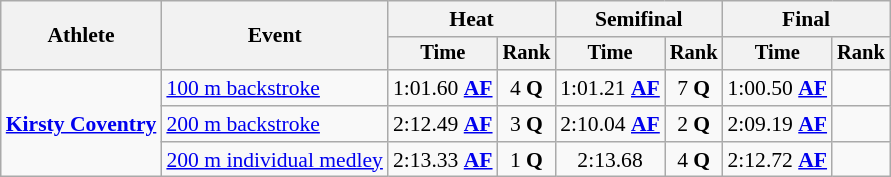<table class=wikitable style="font-size:90%">
<tr>
<th rowspan="2">Athlete</th>
<th rowspan="2">Event</th>
<th colspan="2">Heat</th>
<th colspan="2">Semifinal</th>
<th colspan="2">Final</th>
</tr>
<tr style="font-size:95%">
<th>Time</th>
<th>Rank</th>
<th>Time</th>
<th>Rank</th>
<th>Time</th>
<th>Rank</th>
</tr>
<tr align=center>
<td align=left rowspan=3><strong><a href='#'>Kirsty Coventry</a></strong></td>
<td align=left><a href='#'>100 m backstroke</a></td>
<td>1:01.60 <strong><a href='#'>AF</a></strong></td>
<td>4 <strong>Q</strong></td>
<td>1:01.21 <strong><a href='#'>AF</a></strong></td>
<td>7 <strong>Q</strong></td>
<td>1:00.50 <strong><a href='#'>AF</a></strong></td>
<td></td>
</tr>
<tr align=center>
<td align=left><a href='#'>200 m backstroke</a></td>
<td>2:12.49 <strong><a href='#'>AF</a></strong></td>
<td>3 <strong>Q</strong></td>
<td>2:10.04 <strong><a href='#'>AF</a></strong></td>
<td>2 <strong>Q</strong></td>
<td>2:09.19 <strong><a href='#'>AF</a></strong></td>
<td></td>
</tr>
<tr align=center>
<td align=left><a href='#'>200 m individual medley</a></td>
<td>2:13.33 <strong><a href='#'>AF</a></strong></td>
<td>1 <strong>Q</strong></td>
<td>2:13.68</td>
<td>4 <strong>Q</strong></td>
<td>2:12.72 <strong><a href='#'>AF</a></strong></td>
<td></td>
</tr>
</table>
